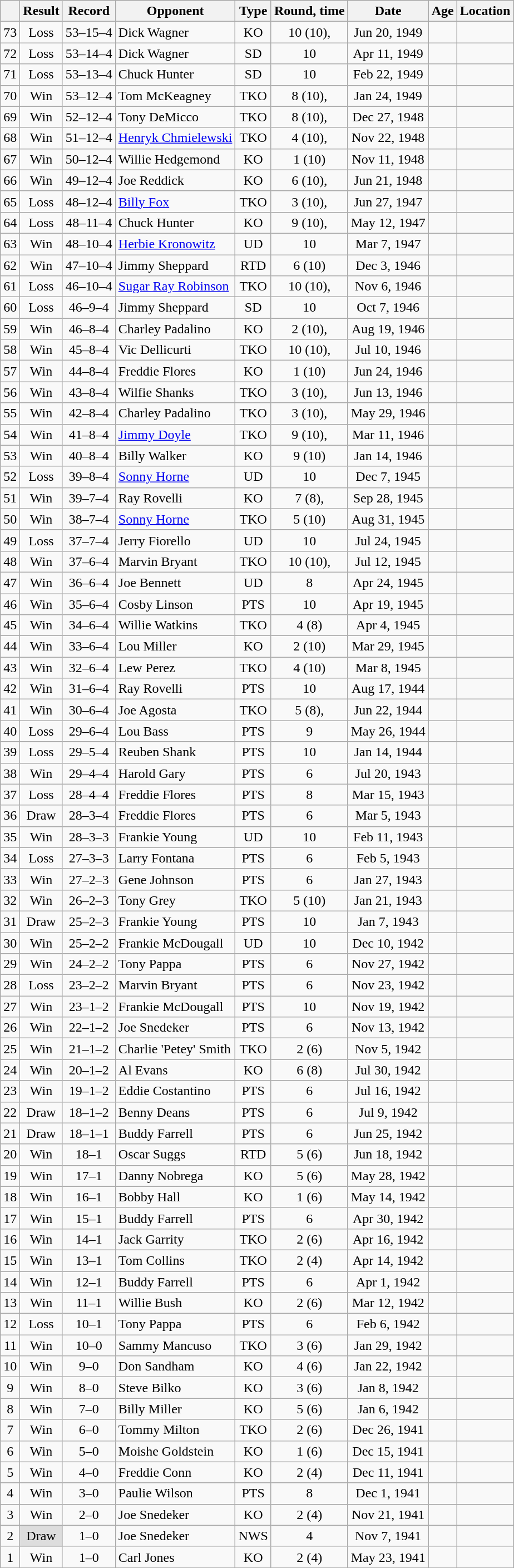<table class="wikitable mw-collapsible mw-collapsed" style="text-align:center">
<tr>
<th></th>
<th>Result</th>
<th>Record</th>
<th>Opponent</th>
<th>Type</th>
<th>Round, time</th>
<th>Date</th>
<th>Age</th>
<th>Location</th>
</tr>
<tr>
<td>73</td>
<td>Loss</td>
<td>53–15–4 </td>
<td align=left>Dick Wagner</td>
<td>KO</td>
<td>10 (10), </td>
<td>Jun 20, 1949</td>
<td style="text-align:left;"></td>
<td style="text-align:left;"></td>
</tr>
<tr>
<td>72</td>
<td>Loss</td>
<td>53–14–4 </td>
<td align=left>Dick Wagner</td>
<td>SD</td>
<td>10</td>
<td>Apr 11, 1949</td>
<td style="text-align:left;"></td>
<td style="text-align:left;"></td>
</tr>
<tr>
<td>71</td>
<td>Loss</td>
<td>53–13–4 </td>
<td align=left>Chuck Hunter</td>
<td>SD</td>
<td>10</td>
<td>Feb 22, 1949</td>
<td style="text-align:left;"></td>
<td style="text-align:left;"></td>
</tr>
<tr>
<td>70</td>
<td>Win</td>
<td>53–12–4 </td>
<td align=left>Tom McKeagney</td>
<td>TKO</td>
<td>8 (10), </td>
<td>Jan 24, 1949</td>
<td style="text-align:left;"></td>
<td style="text-align:left;"></td>
</tr>
<tr>
<td>69</td>
<td>Win</td>
<td>52–12–4 </td>
<td align=left>Tony DeMicco</td>
<td>TKO</td>
<td>8 (10), </td>
<td>Dec 27, 1948</td>
<td style="text-align:left;"></td>
<td style="text-align:left;"></td>
</tr>
<tr>
<td>68</td>
<td>Win</td>
<td>51–12–4 </td>
<td align=left><a href='#'>Henryk Chmielewski</a></td>
<td>TKO</td>
<td>4 (10), </td>
<td>Nov 22, 1948</td>
<td style="text-align:left;"></td>
<td style="text-align:left;"></td>
</tr>
<tr>
<td>67</td>
<td>Win</td>
<td>50–12–4 </td>
<td align=left>Willie Hedgemond</td>
<td>KO</td>
<td>1 (10)</td>
<td>Nov 11, 1948</td>
<td style="text-align:left;"></td>
<td style="text-align:left;"></td>
</tr>
<tr>
<td>66</td>
<td>Win</td>
<td>49–12–4 </td>
<td align=left>Joe Reddick</td>
<td>KO</td>
<td>6 (10), </td>
<td>Jun 21, 1948</td>
<td style="text-align:left;"></td>
<td style="text-align:left;"></td>
</tr>
<tr>
<td>65</td>
<td>Loss</td>
<td>48–12–4 </td>
<td align=left><a href='#'>Billy Fox</a></td>
<td>TKO</td>
<td>3 (10), </td>
<td>Jun 27, 1947</td>
<td style="text-align:left;"></td>
<td style="text-align:left;"></td>
</tr>
<tr>
<td>64</td>
<td>Loss</td>
<td>48–11–4 </td>
<td align=left>Chuck Hunter</td>
<td>KO</td>
<td>9 (10), </td>
<td>May 12, 1947</td>
<td style="text-align:left;"></td>
<td style="text-align:left;"></td>
</tr>
<tr>
<td>63</td>
<td>Win</td>
<td>48–10–4 </td>
<td align=left><a href='#'>Herbie Kronowitz</a></td>
<td>UD</td>
<td>10</td>
<td>Mar 7, 1947</td>
<td style="text-align:left;"></td>
<td style="text-align:left;"></td>
</tr>
<tr>
<td>62</td>
<td>Win</td>
<td>47–10–4 </td>
<td align=left>Jimmy Sheppard</td>
<td>RTD</td>
<td>6 (10)</td>
<td>Dec 3, 1946</td>
<td style="text-align:left;"></td>
<td style="text-align:left;"></td>
</tr>
<tr>
<td>61</td>
<td>Loss</td>
<td>46–10–4 </td>
<td align=left><a href='#'>Sugar Ray Robinson</a></td>
<td>TKO</td>
<td>10 (10), </td>
<td>Nov 6, 1946</td>
<td style="text-align:left;"></td>
<td style="text-align:left;"></td>
</tr>
<tr>
<td>60</td>
<td>Loss</td>
<td>46–9–4 </td>
<td align=left>Jimmy Sheppard</td>
<td>SD</td>
<td>10</td>
<td>Oct 7, 1946</td>
<td style="text-align:left;"></td>
<td style="text-align:left;"></td>
</tr>
<tr>
<td>59</td>
<td>Win</td>
<td>46–8–4 </td>
<td align=left>Charley Padalino</td>
<td>KO</td>
<td>2 (10), </td>
<td>Aug 19, 1946</td>
<td style="text-align:left;"></td>
<td style="text-align:left;"></td>
</tr>
<tr>
<td>58</td>
<td>Win</td>
<td>45–8–4 </td>
<td align=left>Vic Dellicurti</td>
<td>TKO</td>
<td>10 (10), </td>
<td>Jul 10, 1946</td>
<td style="text-align:left;"></td>
<td style="text-align:left;"></td>
</tr>
<tr>
<td>57</td>
<td>Win</td>
<td>44–8–4 </td>
<td align=left>Freddie Flores</td>
<td>KO</td>
<td>1 (10)</td>
<td>Jun 24, 1946</td>
<td style="text-align:left;"></td>
<td style="text-align:left;"></td>
</tr>
<tr>
<td>56</td>
<td>Win</td>
<td>43–8–4 </td>
<td align=left>Wilfie Shanks</td>
<td>TKO</td>
<td>3 (10), </td>
<td>Jun 13, 1946</td>
<td style="text-align:left;"></td>
<td style="text-align:left;"></td>
</tr>
<tr>
<td>55</td>
<td>Win</td>
<td>42–8–4 </td>
<td align=left>Charley Padalino</td>
<td>TKO</td>
<td>3 (10), </td>
<td>May 29, 1946</td>
<td style="text-align:left;"></td>
<td style="text-align:left;"></td>
</tr>
<tr>
<td>54</td>
<td>Win</td>
<td>41–8–4 </td>
<td align=left><a href='#'>Jimmy Doyle</a></td>
<td>TKO</td>
<td>9 (10), </td>
<td>Mar 11, 1946</td>
<td style="text-align:left;"></td>
<td style="text-align:left;"></td>
</tr>
<tr>
<td>53</td>
<td>Win</td>
<td>40–8–4 </td>
<td align=left>Billy Walker</td>
<td>KO</td>
<td>9 (10)</td>
<td>Jan 14, 1946</td>
<td style="text-align:left;"></td>
<td style="text-align:left;"></td>
</tr>
<tr>
<td>52</td>
<td>Loss</td>
<td>39–8–4 </td>
<td align=left><a href='#'>Sonny Horne</a></td>
<td>UD</td>
<td>10</td>
<td>Dec 7, 1945</td>
<td style="text-align:left;"></td>
<td style="text-align:left;"></td>
</tr>
<tr>
<td>51</td>
<td>Win</td>
<td>39–7–4 </td>
<td align=left>Ray Rovelli</td>
<td>KO</td>
<td>7 (8), </td>
<td>Sep 28, 1945</td>
<td style="text-align:left;"></td>
<td style="text-align:left;"></td>
</tr>
<tr>
<td>50</td>
<td>Win</td>
<td>38–7–4 </td>
<td align=left><a href='#'>Sonny Horne</a></td>
<td>TKO</td>
<td>5 (10)</td>
<td>Aug 31, 1945</td>
<td style="text-align:left;"></td>
<td style="text-align:left;"></td>
</tr>
<tr>
<td>49</td>
<td>Loss</td>
<td>37–7–4 </td>
<td align=left>Jerry Fiorello</td>
<td>UD</td>
<td>10</td>
<td>Jul 24, 1945</td>
<td style="text-align:left;"></td>
<td style="text-align:left;"></td>
</tr>
<tr>
<td>48</td>
<td>Win</td>
<td>37–6–4 </td>
<td align=left>Marvin Bryant</td>
<td>TKO</td>
<td>10 (10), </td>
<td>Jul 12, 1945</td>
<td style="text-align:left;"></td>
<td style="text-align:left;"></td>
</tr>
<tr>
<td>47</td>
<td>Win</td>
<td>36–6–4 </td>
<td align=left>Joe Bennett</td>
<td>UD</td>
<td>8</td>
<td>Apr 24, 1945</td>
<td style="text-align:left;"></td>
<td style="text-align:left;"></td>
</tr>
<tr>
<td>46</td>
<td>Win</td>
<td>35–6–4 </td>
<td align=left>Cosby Linson</td>
<td>PTS</td>
<td>10</td>
<td>Apr 19, 1945</td>
<td style="text-align:left;"></td>
<td style="text-align:left;"></td>
</tr>
<tr>
<td>45</td>
<td>Win</td>
<td>34–6–4 </td>
<td align=left>Willie Watkins</td>
<td>TKO</td>
<td>4 (8)</td>
<td>Apr 4, 1945</td>
<td style="text-align:left;"></td>
<td style="text-align:left;"></td>
</tr>
<tr>
<td>44</td>
<td>Win</td>
<td>33–6–4 </td>
<td align=left>Lou Miller</td>
<td>KO</td>
<td>2 (10)</td>
<td>Mar 29, 1945</td>
<td style="text-align:left;"></td>
<td style="text-align:left;"></td>
</tr>
<tr>
<td>43</td>
<td>Win</td>
<td>32–6–4 </td>
<td align=left>Lew Perez</td>
<td>TKO</td>
<td>4 (10)</td>
<td>Mar 8, 1945</td>
<td style="text-align:left;"></td>
<td style="text-align:left;"></td>
</tr>
<tr>
<td>42</td>
<td>Win</td>
<td>31–6–4 </td>
<td align=left>Ray Rovelli</td>
<td>PTS</td>
<td>10</td>
<td>Aug 17, 1944</td>
<td style="text-align:left;"></td>
<td style="text-align:left;"></td>
</tr>
<tr>
<td>41</td>
<td>Win</td>
<td>30–6–4 </td>
<td align=left>Joe Agosta</td>
<td>TKO</td>
<td>5 (8), </td>
<td>Jun 22, 1944</td>
<td style="text-align:left;"></td>
<td style="text-align:left;"></td>
</tr>
<tr>
<td>40</td>
<td>Loss</td>
<td>29–6–4 </td>
<td align=left>Lou Bass</td>
<td>PTS</td>
<td>9</td>
<td>May 26, 1944</td>
<td style="text-align:left;"></td>
<td style="text-align:left;"></td>
</tr>
<tr>
<td>39</td>
<td>Loss</td>
<td>29–5–4 </td>
<td align=left>Reuben Shank</td>
<td>PTS</td>
<td>10</td>
<td>Jan 14, 1944</td>
<td style="text-align:left;"></td>
<td style="text-align:left;"></td>
</tr>
<tr>
<td>38</td>
<td>Win</td>
<td>29–4–4 </td>
<td align=left>Harold Gary</td>
<td>PTS</td>
<td>6</td>
<td>Jul 20, 1943</td>
<td style="text-align:left;"></td>
<td style="text-align:left;"></td>
</tr>
<tr>
<td>37</td>
<td>Loss</td>
<td>28–4–4 </td>
<td align=left>Freddie Flores</td>
<td>PTS</td>
<td>8</td>
<td>Mar 15, 1943</td>
<td style="text-align:left;"></td>
<td style="text-align:left;"></td>
</tr>
<tr>
<td>36</td>
<td>Draw</td>
<td>28–3–4 </td>
<td align=left>Freddie Flores</td>
<td>PTS</td>
<td>6</td>
<td>Mar 5, 1943</td>
<td style="text-align:left;"></td>
<td style="text-align:left;"></td>
</tr>
<tr>
<td>35</td>
<td>Win</td>
<td>28–3–3 </td>
<td align=left>Frankie Young</td>
<td>UD</td>
<td>10</td>
<td>Feb 11, 1943</td>
<td style="text-align:left;"></td>
<td style="text-align:left;"></td>
</tr>
<tr>
<td>34</td>
<td>Loss</td>
<td>27–3–3 </td>
<td align=left>Larry Fontana</td>
<td>PTS</td>
<td>6</td>
<td>Feb 5, 1943</td>
<td style="text-align:left;"></td>
<td style="text-align:left;"></td>
</tr>
<tr>
<td>33</td>
<td>Win</td>
<td>27–2–3 </td>
<td align=left>Gene Johnson</td>
<td>PTS</td>
<td>6</td>
<td>Jan 27, 1943</td>
<td style="text-align:left;"></td>
<td style="text-align:left;"></td>
</tr>
<tr>
<td>32</td>
<td>Win</td>
<td>26–2–3 </td>
<td align=left>Tony Grey</td>
<td>TKO</td>
<td>5 (10)</td>
<td>Jan 21, 1943</td>
<td style="text-align:left;"></td>
<td style="text-align:left;"></td>
</tr>
<tr>
<td>31</td>
<td>Draw</td>
<td>25–2–3 </td>
<td align=left>Frankie Young</td>
<td>PTS</td>
<td>10</td>
<td>Jan 7, 1943</td>
<td style="text-align:left;"></td>
<td style="text-align:left;"></td>
</tr>
<tr>
<td>30</td>
<td>Win</td>
<td>25–2–2 </td>
<td align=left>Frankie McDougall</td>
<td>UD</td>
<td>10</td>
<td>Dec 10, 1942</td>
<td style="text-align:left;"></td>
<td style="text-align:left;"></td>
</tr>
<tr>
<td>29</td>
<td>Win</td>
<td>24–2–2 </td>
<td align=left>Tony Pappa</td>
<td>PTS</td>
<td>6</td>
<td>Nov 27, 1942</td>
<td style="text-align:left;"></td>
<td style="text-align:left;"></td>
</tr>
<tr>
<td>28</td>
<td>Loss</td>
<td>23–2–2 </td>
<td align=left>Marvin Bryant</td>
<td>PTS</td>
<td>6</td>
<td>Nov 23, 1942</td>
<td style="text-align:left;"></td>
<td style="text-align:left;"></td>
</tr>
<tr>
<td>27</td>
<td>Win</td>
<td>23–1–2 </td>
<td align=left>Frankie McDougall</td>
<td>PTS</td>
<td>10</td>
<td>Nov 19, 1942</td>
<td style="text-align:left;"></td>
<td style="text-align:left;"></td>
</tr>
<tr>
<td>26</td>
<td>Win</td>
<td>22–1–2 </td>
<td align=left>Joe Snedeker</td>
<td>PTS</td>
<td>6</td>
<td>Nov 13, 1942</td>
<td style="text-align:left;"></td>
<td style="text-align:left;"></td>
</tr>
<tr>
<td>25</td>
<td>Win</td>
<td>21–1–2 </td>
<td align=left>Charlie 'Petey' Smith</td>
<td>TKO</td>
<td>2 (6)</td>
<td>Nov 5, 1942</td>
<td style="text-align:left;"></td>
<td style="text-align:left;"></td>
</tr>
<tr>
<td>24</td>
<td>Win</td>
<td>20–1–2 </td>
<td align=left>Al Evans</td>
<td>KO</td>
<td>6 (8)</td>
<td>Jul 30, 1942</td>
<td style="text-align:left;"></td>
<td style="text-align:left;"></td>
</tr>
<tr>
<td>23</td>
<td>Win</td>
<td>19–1–2 </td>
<td align=left>Eddie Costantino</td>
<td>PTS</td>
<td>6</td>
<td>Jul 16, 1942</td>
<td style="text-align:left;"></td>
<td style="text-align:left;"></td>
</tr>
<tr>
<td>22</td>
<td>Draw</td>
<td>18–1–2 </td>
<td align=left>Benny Deans</td>
<td>PTS</td>
<td>6</td>
<td>Jul 9, 1942</td>
<td style="text-align:left;"></td>
<td style="text-align:left;"></td>
</tr>
<tr>
<td>21</td>
<td>Draw</td>
<td>18–1–1 </td>
<td align=left>Buddy Farrell</td>
<td>PTS</td>
<td>6</td>
<td>Jun 25, 1942</td>
<td style="text-align:left;"></td>
<td style="text-align:left;"></td>
</tr>
<tr>
<td>20</td>
<td>Win</td>
<td>18–1 </td>
<td align=left>Oscar Suggs</td>
<td>RTD</td>
<td>5 (6)</td>
<td>Jun 18, 1942</td>
<td style="text-align:left;"></td>
<td style="text-align:left;"></td>
</tr>
<tr>
<td>19</td>
<td>Win</td>
<td>17–1 </td>
<td align=left>Danny Nobrega</td>
<td>KO</td>
<td>5 (6)</td>
<td>May 28, 1942</td>
<td style="text-align:left;"></td>
<td style="text-align:left;"></td>
</tr>
<tr>
<td>18</td>
<td>Win</td>
<td>16–1 </td>
<td align=left>Bobby Hall</td>
<td>KO</td>
<td>1 (6)</td>
<td>May 14, 1942</td>
<td style="text-align:left;"></td>
<td style="text-align:left;"></td>
</tr>
<tr>
<td>17</td>
<td>Win</td>
<td>15–1 </td>
<td align=left>Buddy Farrell</td>
<td>PTS</td>
<td>6</td>
<td>Apr 30, 1942</td>
<td style="text-align:left;"></td>
<td style="text-align:left;"></td>
</tr>
<tr>
<td>16</td>
<td>Win</td>
<td>14–1 </td>
<td align=left>Jack Garrity</td>
<td>TKO</td>
<td>2 (6)</td>
<td>Apr 16, 1942</td>
<td style="text-align:left;"></td>
<td style="text-align:left;"></td>
</tr>
<tr>
<td>15</td>
<td>Win</td>
<td>13–1 </td>
<td align=left>Tom Collins</td>
<td>TKO</td>
<td>2 (4)</td>
<td>Apr 14, 1942</td>
<td style="text-align:left;"></td>
<td style="text-align:left;"></td>
</tr>
<tr>
<td>14</td>
<td>Win</td>
<td>12–1 </td>
<td align=left>Buddy Farrell</td>
<td>PTS</td>
<td>6</td>
<td>Apr 1, 1942</td>
<td style="text-align:left;"></td>
<td style="text-align:left;"></td>
</tr>
<tr>
<td>13</td>
<td>Win</td>
<td>11–1 </td>
<td align=left>Willie Bush</td>
<td>KO</td>
<td>2 (6)</td>
<td>Mar 12, 1942</td>
<td style="text-align:left;"></td>
<td style="text-align:left;"></td>
</tr>
<tr>
<td>12</td>
<td>Loss</td>
<td>10–1 </td>
<td align=left>Tony Pappa</td>
<td>PTS</td>
<td>6</td>
<td>Feb 6, 1942</td>
<td style="text-align:left;"></td>
<td style="text-align:left;"></td>
</tr>
<tr>
<td>11</td>
<td>Win</td>
<td>10–0 </td>
<td align=left>Sammy Mancuso</td>
<td>TKO</td>
<td>3 (6)</td>
<td>Jan 29, 1942</td>
<td style="text-align:left;"></td>
<td style="text-align:left;"></td>
</tr>
<tr>
<td>10</td>
<td>Win</td>
<td>9–0 </td>
<td align=left>Don Sandham</td>
<td>KO</td>
<td>4 (6)</td>
<td>Jan 22, 1942</td>
<td style="text-align:left;"></td>
<td style="text-align:left;"></td>
</tr>
<tr>
<td>9</td>
<td>Win</td>
<td>8–0 </td>
<td align=left>Steve Bilko</td>
<td>KO</td>
<td>3 (6)</td>
<td>Jan 8, 1942</td>
<td style="text-align:left;"></td>
<td style="text-align:left;"></td>
</tr>
<tr>
<td>8</td>
<td>Win</td>
<td>7–0 </td>
<td align=left>Billy Miller</td>
<td>KO</td>
<td>5 (6)</td>
<td>Jan 6, 1942</td>
<td style="text-align:left;"></td>
<td style="text-align:left;"></td>
</tr>
<tr>
<td>7</td>
<td>Win</td>
<td>6–0 </td>
<td align=left>Tommy Milton</td>
<td>TKO</td>
<td>2 (6)</td>
<td>Dec 26, 1941</td>
<td style="text-align:left;"></td>
<td style="text-align:left;"></td>
</tr>
<tr>
<td>6</td>
<td>Win</td>
<td>5–0 </td>
<td align=left>Moishe Goldstein</td>
<td>KO</td>
<td>1 (6)</td>
<td>Dec 15, 1941</td>
<td style="text-align:left;"></td>
<td style="text-align:left;"></td>
</tr>
<tr>
<td>5</td>
<td>Win</td>
<td>4–0 </td>
<td align=left>Freddie Conn</td>
<td>KO</td>
<td>2 (4)</td>
<td>Dec 11, 1941</td>
<td style="text-align:left;"></td>
<td style="text-align:left;"></td>
</tr>
<tr>
<td>4</td>
<td>Win</td>
<td>3–0 </td>
<td align=left>Paulie Wilson</td>
<td>PTS</td>
<td>8</td>
<td>Dec 1, 1941</td>
<td style="text-align:left;"></td>
<td style="text-align:left;"></td>
</tr>
<tr>
<td>3</td>
<td>Win</td>
<td>2–0 </td>
<td align=left>Joe Snedeker</td>
<td>KO</td>
<td>2 (4)</td>
<td>Nov 21, 1941</td>
<td style="text-align:left;"></td>
<td style="text-align:left;"></td>
</tr>
<tr>
<td>2</td>
<td style="background:#DDD">Draw</td>
<td>1–0 </td>
<td align=left>Joe Snedeker</td>
<td>NWS</td>
<td>4</td>
<td>Nov 7, 1941</td>
<td style="text-align:left;"></td>
<td style="text-align:left;"></td>
</tr>
<tr>
<td>1</td>
<td>Win</td>
<td>1–0</td>
<td align=left>Carl Jones</td>
<td>KO</td>
<td>2 (4)</td>
<td>May 23, 1941</td>
<td style="text-align:left;"></td>
<td style="text-align:left;"></td>
</tr>
<tr>
</tr>
</table>
